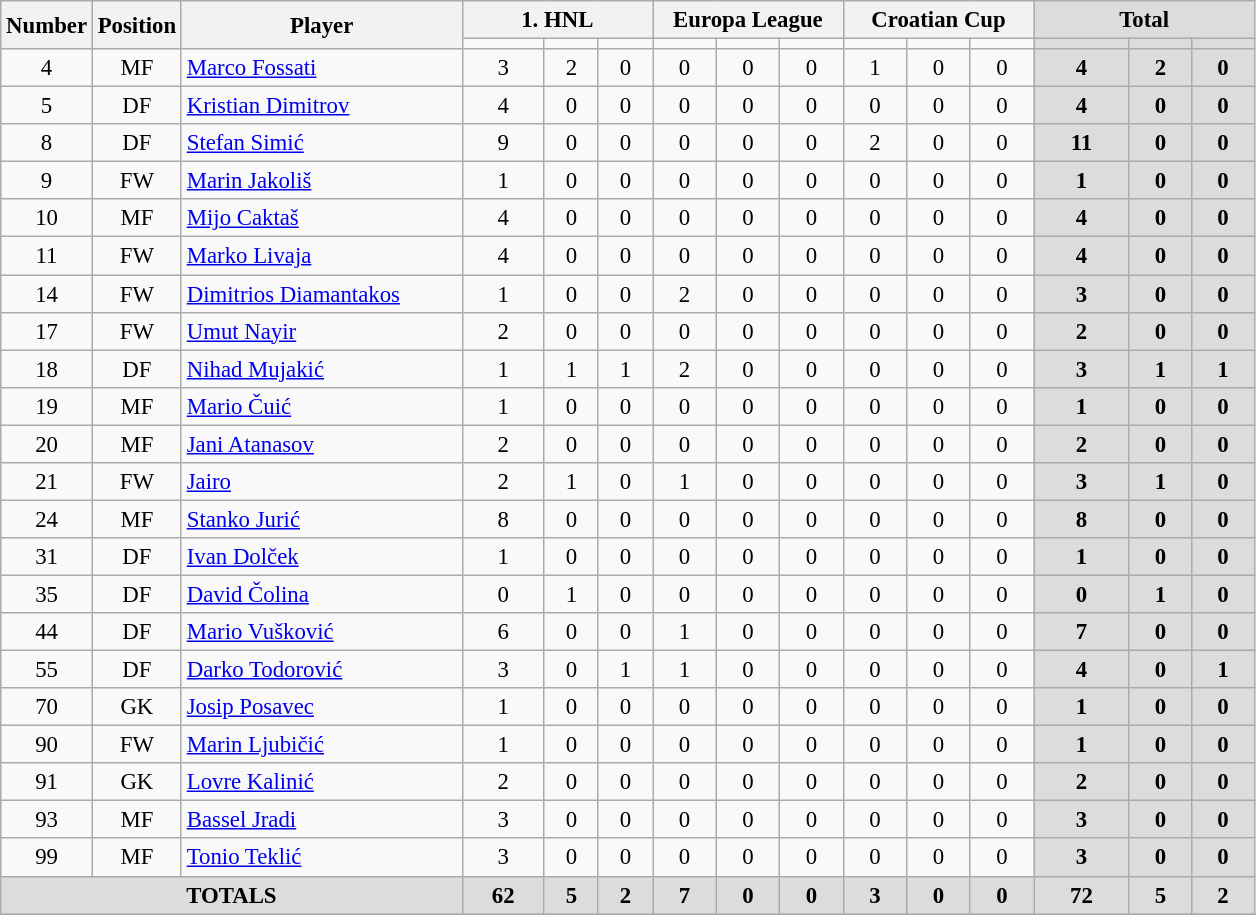<table class="wikitable" style="font-size: 95%; text-align: center;">
<tr>
<th width=40 rowspan="2"  align="center">Number</th>
<th width=40 rowspan="2"  align="center">Position</th>
<th width=180 rowspan="2"  align="center">Player</th>
<th width=120 colspan="3" align="center">1. HNL</th>
<th width=120 colspan="3" align="center">Europa League</th>
<th width=120 colspan="3" align="center">Croatian Cup</th>
<th width=140 colspan="3" align="center" style="background: #DCDCDC">Total</th>
</tr>
<tr>
<td></td>
<td></td>
<td></td>
<td></td>
<td></td>
<td></td>
<td></td>
<td></td>
<td></td>
<th style="background: #DCDCDC"></th>
<th style="background: #DCDCDC"></th>
<th style="background: #DCDCDC"></th>
</tr>
<tr>
<td>4</td>
<td>MF</td>
<td style="text-align:left;"> <a href='#'>Marco Fossati</a></td>
<td>3</td>
<td>2</td>
<td>0</td>
<td>0</td>
<td>0</td>
<td>0</td>
<td>1</td>
<td>0</td>
<td>0</td>
<th style="background: #DCDCDC">4</th>
<th style="background: #DCDCDC">2</th>
<th style="background: #DCDCDC">0</th>
</tr>
<tr>
<td>5</td>
<td>DF</td>
<td style="text-align:left;"> <a href='#'>Kristian Dimitrov</a></td>
<td>4</td>
<td>0</td>
<td>0</td>
<td>0</td>
<td>0</td>
<td>0</td>
<td>0</td>
<td>0</td>
<td>0</td>
<th style="background: #DCDCDC">4</th>
<th style="background: #DCDCDC">0</th>
<th style="background: #DCDCDC">0</th>
</tr>
<tr>
<td>8</td>
<td>DF</td>
<td style="text-align:left;"> <a href='#'>Stefan Simić</a></td>
<td>9</td>
<td>0</td>
<td>0</td>
<td>0</td>
<td>0</td>
<td>0</td>
<td>2</td>
<td>0</td>
<td>0</td>
<th style="background: #DCDCDC">11</th>
<th style="background: #DCDCDC">0</th>
<th style="background: #DCDCDC">0</th>
</tr>
<tr>
<td>9</td>
<td>FW</td>
<td style="text-align:left;"> <a href='#'>Marin Jakoliš</a></td>
<td>1</td>
<td>0</td>
<td>0</td>
<td>0</td>
<td>0</td>
<td>0</td>
<td>0</td>
<td>0</td>
<td>0</td>
<th style="background: #DCDCDC">1</th>
<th style="background: #DCDCDC">0</th>
<th style="background: #DCDCDC">0</th>
</tr>
<tr>
<td>10</td>
<td>MF</td>
<td style="text-align:left;"> <a href='#'>Mijo Caktaš</a></td>
<td>4</td>
<td>0</td>
<td>0</td>
<td>0</td>
<td>0</td>
<td>0</td>
<td>0</td>
<td>0</td>
<td>0</td>
<th style="background: #DCDCDC">4</th>
<th style="background: #DCDCDC">0</th>
<th style="background: #DCDCDC">0</th>
</tr>
<tr>
<td>11</td>
<td>FW</td>
<td style="text-align:left;"> <a href='#'>Marko Livaja</a></td>
<td>4</td>
<td>0</td>
<td>0</td>
<td>0</td>
<td>0</td>
<td>0</td>
<td>0</td>
<td>0</td>
<td>0</td>
<th style="background: #DCDCDC">4</th>
<th style="background: #DCDCDC">0</th>
<th style="background: #DCDCDC">0</th>
</tr>
<tr>
<td>14</td>
<td>FW</td>
<td style="text-align:left;"> <a href='#'>Dimitrios Diamantakos</a></td>
<td>1</td>
<td>0</td>
<td>0</td>
<td>2</td>
<td>0</td>
<td>0</td>
<td>0</td>
<td>0</td>
<td>0</td>
<th style="background: #DCDCDC">3</th>
<th style="background: #DCDCDC">0</th>
<th style="background: #DCDCDC">0</th>
</tr>
<tr>
<td>17</td>
<td>FW</td>
<td style="text-align:left;"> <a href='#'>Umut Nayir</a></td>
<td>2</td>
<td>0</td>
<td>0</td>
<td>0</td>
<td>0</td>
<td>0</td>
<td>0</td>
<td>0</td>
<td>0</td>
<th style="background: #DCDCDC">2</th>
<th style="background: #DCDCDC">0</th>
<th style="background: #DCDCDC">0</th>
</tr>
<tr>
<td>18</td>
<td>DF</td>
<td style="text-align:left;"> <a href='#'>Nihad Mujakić</a></td>
<td>1</td>
<td>1</td>
<td>1</td>
<td>2</td>
<td>0</td>
<td>0</td>
<td>0</td>
<td>0</td>
<td>0</td>
<th style="background: #DCDCDC">3</th>
<th style="background: #DCDCDC">1</th>
<th style="background: #DCDCDC">1</th>
</tr>
<tr>
<td>19</td>
<td>MF</td>
<td style="text-align:left;"> <a href='#'>Mario Čuić</a></td>
<td>1</td>
<td>0</td>
<td>0</td>
<td>0</td>
<td>0</td>
<td>0</td>
<td>0</td>
<td>0</td>
<td>0</td>
<th style="background: #DCDCDC">1</th>
<th style="background: #DCDCDC">0</th>
<th style="background: #DCDCDC">0</th>
</tr>
<tr>
<td>20</td>
<td>MF</td>
<td style="text-align:left;"> <a href='#'>Jani Atanasov</a></td>
<td>2</td>
<td>0</td>
<td>0</td>
<td>0</td>
<td>0</td>
<td>0</td>
<td>0</td>
<td>0</td>
<td>0</td>
<th style="background: #DCDCDC">2</th>
<th style="background: #DCDCDC">0</th>
<th style="background: #DCDCDC">0</th>
</tr>
<tr>
<td>21</td>
<td>FW</td>
<td style="text-align:left;"> <a href='#'>Jairo</a></td>
<td>2</td>
<td>1</td>
<td>0</td>
<td>1</td>
<td>0</td>
<td>0</td>
<td>0</td>
<td>0</td>
<td>0</td>
<th style="background: #DCDCDC">3</th>
<th style="background: #DCDCDC">1</th>
<th style="background: #DCDCDC">0</th>
</tr>
<tr>
<td>24</td>
<td>MF</td>
<td style="text-align:left;"> <a href='#'>Stanko Jurić</a></td>
<td>8</td>
<td>0</td>
<td>0</td>
<td>0</td>
<td>0</td>
<td>0</td>
<td>0</td>
<td>0</td>
<td>0</td>
<th style="background: #DCDCDC">8</th>
<th style="background: #DCDCDC">0</th>
<th style="background: #DCDCDC">0</th>
</tr>
<tr>
<td>31</td>
<td>DF</td>
<td style="text-align:left;"> <a href='#'>Ivan Dolček</a></td>
<td>1</td>
<td>0</td>
<td>0</td>
<td>0</td>
<td>0</td>
<td>0</td>
<td>0</td>
<td>0</td>
<td>0</td>
<th style="background: #DCDCDC">1</th>
<th style="background: #DCDCDC">0</th>
<th style="background: #DCDCDC">0</th>
</tr>
<tr>
<td>35</td>
<td>DF</td>
<td style="text-align:left;"> <a href='#'>David Čolina</a></td>
<td>0</td>
<td>1</td>
<td>0</td>
<td>0</td>
<td>0</td>
<td>0</td>
<td>0</td>
<td>0</td>
<td>0</td>
<th style="background: #DCDCDC">0</th>
<th style="background: #DCDCDC">1</th>
<th style="background: #DCDCDC">0</th>
</tr>
<tr>
<td>44</td>
<td>DF</td>
<td style="text-align:left;"> <a href='#'>Mario Vušković</a></td>
<td>6</td>
<td>0</td>
<td>0</td>
<td>1</td>
<td>0</td>
<td>0</td>
<td>0</td>
<td>0</td>
<td>0</td>
<th style="background: #DCDCDC">7</th>
<th style="background: #DCDCDC">0</th>
<th style="background: #DCDCDC">0</th>
</tr>
<tr>
<td>55</td>
<td>DF</td>
<td style="text-align:left;"> <a href='#'>Darko Todorović</a></td>
<td>3</td>
<td>0</td>
<td>1</td>
<td>1</td>
<td>0</td>
<td>0</td>
<td>0</td>
<td>0</td>
<td>0</td>
<th style="background: #DCDCDC">4</th>
<th style="background: #DCDCDC">0</th>
<th style="background: #DCDCDC">1</th>
</tr>
<tr>
<td>70</td>
<td>GK</td>
<td style="text-align:left;"> <a href='#'>Josip Posavec</a></td>
<td>1</td>
<td>0</td>
<td>0</td>
<td>0</td>
<td>0</td>
<td>0</td>
<td>0</td>
<td>0</td>
<td>0</td>
<th style="background: #DCDCDC">1</th>
<th style="background: #DCDCDC">0</th>
<th style="background: #DCDCDC">0</th>
</tr>
<tr>
<td>90</td>
<td>FW</td>
<td style="text-align:left;"> <a href='#'>Marin Ljubičić</a></td>
<td>1</td>
<td>0</td>
<td>0</td>
<td>0</td>
<td>0</td>
<td>0</td>
<td>0</td>
<td>0</td>
<td>0</td>
<th style="background: #DCDCDC">1</th>
<th style="background: #DCDCDC">0</th>
<th style="background: #DCDCDC">0</th>
</tr>
<tr>
<td>91</td>
<td>GK</td>
<td style="text-align:left;"> <a href='#'>Lovre Kalinić</a></td>
<td>2</td>
<td>0</td>
<td>0</td>
<td>0</td>
<td>0</td>
<td>0</td>
<td>0</td>
<td>0</td>
<td>0</td>
<th style="background: #DCDCDC">2</th>
<th style="background: #DCDCDC">0</th>
<th style="background: #DCDCDC">0</th>
</tr>
<tr>
<td>93</td>
<td>MF</td>
<td style="text-align:left;"> <a href='#'>Bassel Jradi</a></td>
<td>3</td>
<td>0</td>
<td>0</td>
<td>0</td>
<td>0</td>
<td>0</td>
<td>0</td>
<td>0</td>
<td>0</td>
<th style="background: #DCDCDC">3</th>
<th style="background: #DCDCDC">0</th>
<th style="background: #DCDCDC">0</th>
</tr>
<tr>
<td>99</td>
<td>MF</td>
<td style="text-align:left;"> <a href='#'>Tonio Teklić</a></td>
<td>3</td>
<td>0</td>
<td>0</td>
<td>0</td>
<td>0</td>
<td>0</td>
<td>0</td>
<td>0</td>
<td>0</td>
<th style="background: #DCDCDC">3</th>
<th style="background: #DCDCDC">0</th>
<th style="background: #DCDCDC">0</th>
</tr>
<tr>
<th colspan="3" align="center" style="background: #DCDCDC">TOTALS</th>
<th style="background: #DCDCDC">62</th>
<th style="background: #DCDCDC">5</th>
<th style="background: #DCDCDC">2</th>
<th style="background: #DCDCDC">7</th>
<th style="background: #DCDCDC">0</th>
<th style="background: #DCDCDC">0</th>
<th style="background: #DCDCDC">3</th>
<th style="background: #DCDCDC">0</th>
<th style="background: #DCDCDC">0</th>
<th style="background: #DCDCDC">72</th>
<th style="background: #DCDCDC">5</th>
<th style="background: #DCDCDC">2</th>
</tr>
<tr>
</tr>
</table>
